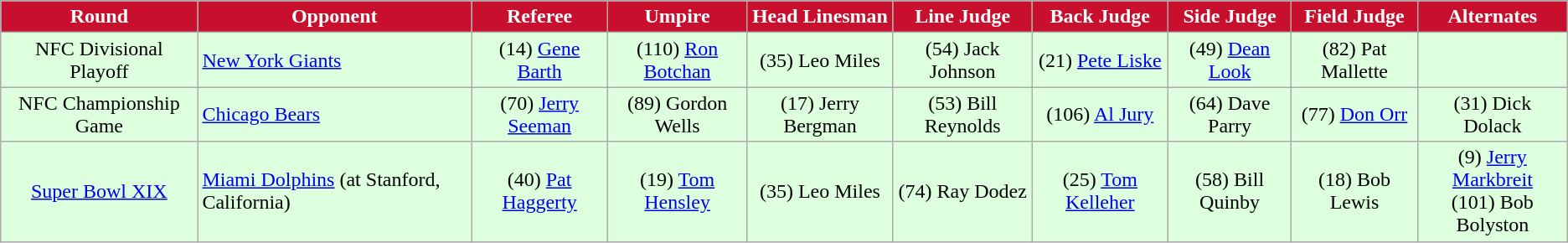<table class="wikitable">
<tr>
<th style="color:#FFFFFF; background:#C8102E;">Round</th>
<th style="color:#FFFFFF; background:#C8102E;">Opponent</th>
<th style="color:#FFFFFF; background:#C8102E;">Referee</th>
<th style="color:#FFFFFF; background:#C8102E;">Umpire</th>
<th style="color:#FFFFFF; background:#C8102E;">Head Linesman</th>
<th style="color:#FFFFFF; background:#C8102E;">Line Judge</th>
<th style="color:#FFFFFF; background:#C8102E;">Back Judge</th>
<th style="color:#FFFFFF; background:#C8102E;">Side Judge</th>
<th style="color:#FFFFFF; background:#C8102E;">Field Judge</th>
<th style="color:#FFFFFF; background:#C8102E;">Alternates</th>
</tr>
<tr style="background: #ddffdd; text-align: center">
<td>NFC Divisional Playoff</td>
<td style="text-align: left;"><a href='#'>New York Giants</a></td>
<td>(14) <a href='#'>Gene Barth</a></td>
<td>(110) <a href='#'>Ron Botchan</a></td>
<td>(35) Leo Miles</td>
<td>(54) Jack Johnson</td>
<td>(21) <a href='#'>Pete Liske</a></td>
<td>(49) <a href='#'>Dean Look</a></td>
<td>(82) Pat Mallette</td>
<td></td>
</tr>
<tr style="background: #ddffdd; text-align: center">
<td>NFC Championship Game</td>
<td style="text-align: left;"><a href='#'>Chicago Bears</a></td>
<td>(70) <a href='#'>Jerry Seeman</a></td>
<td>(89) Gordon Wells</td>
<td>(17) Jerry Bergman</td>
<td>(53) Bill Reynolds</td>
<td>(106) <a href='#'>Al Jury</a></td>
<td>(64) Dave Parry</td>
<td>(77) <a href='#'>Don Orr</a></td>
<td>(31) Dick Dolack</td>
</tr>
<tr style="background: #ddffdd; text-align: center">
<td><a href='#'>Super Bowl XIX</a></td>
<td style="text-align: left;"><a href='#'>Miami Dolphins</a> (at Stanford, California)</td>
<td>(40) <a href='#'>Pat Haggerty</a></td>
<td>(19) <a href='#'>Tom Hensley</a></td>
<td>(35) Leo Miles</td>
<td>(74) Ray Dodez</td>
<td>(25) <a href='#'>Tom Kelleher</a></td>
<td>(58) Bill Quinby</td>
<td>(18) Bob Lewis</td>
<td>(9) <a href='#'>Jerry Markbreit</a><br>(101) Bob Bolyston</td>
</tr>
</table>
